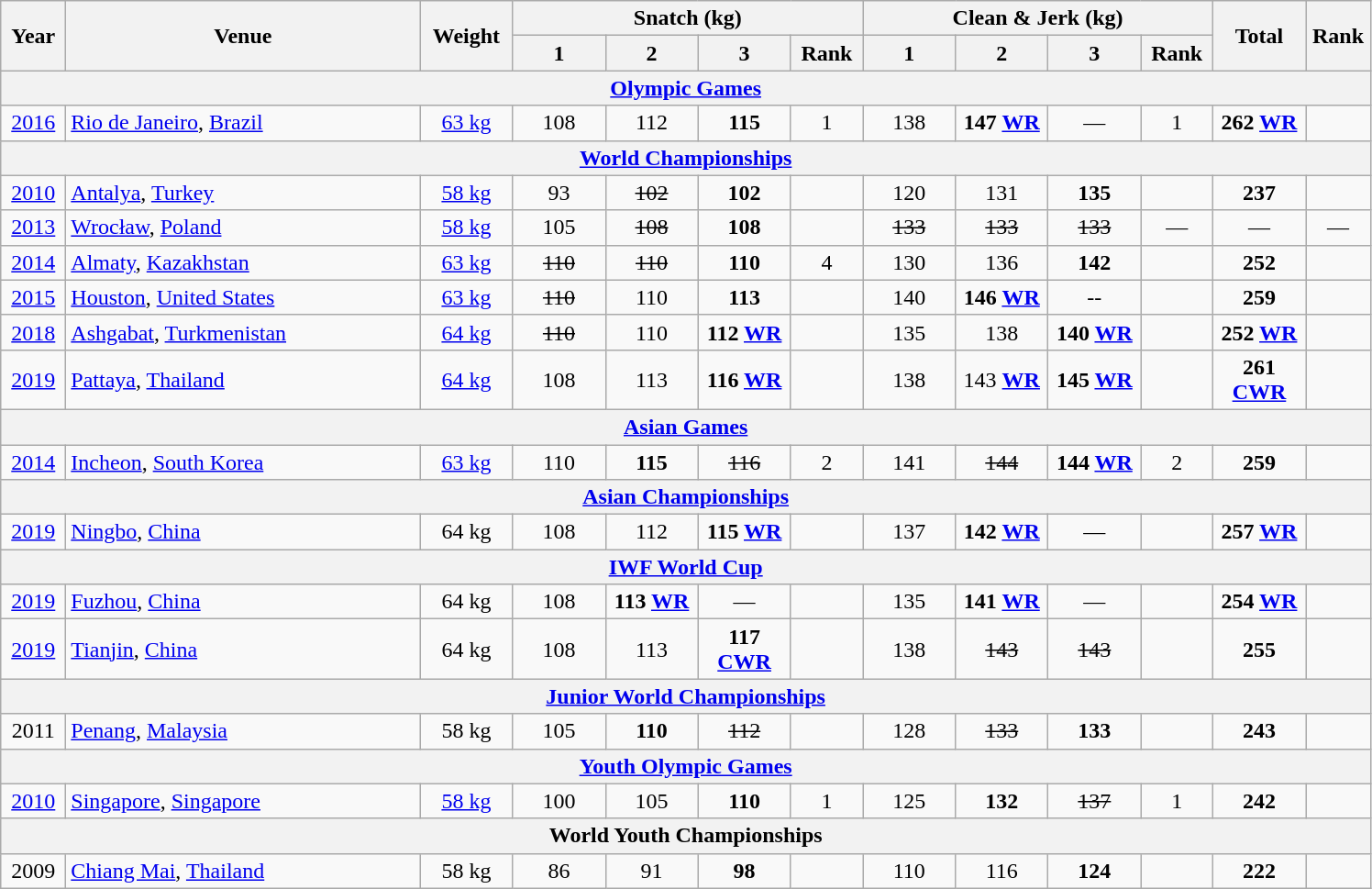<table class="wikitable" style="text-align:center;">
<tr>
<th rowspan=2 width=40>Year</th>
<th rowspan=2 width=250>Venue</th>
<th rowspan=2 width=60>Weight</th>
<th colspan=4>Snatch (kg)</th>
<th colspan=4>Clean & Jerk (kg)</th>
<th rowspan=2 width=60>Total</th>
<th rowspan=2 width=40>Rank</th>
</tr>
<tr>
<th width=60>1</th>
<th width=60>2</th>
<th width=60>3</th>
<th width=45>Rank</th>
<th width=60>1</th>
<th width=60>2</th>
<th width=60>3</th>
<th width=45>Rank</th>
</tr>
<tr>
<th colspan=13><a href='#'>Olympic Games</a></th>
</tr>
<tr>
<td><a href='#'>2016</a></td>
<td align=left> <a href='#'>Rio de Janeiro</a>, <a href='#'>Brazil</a></td>
<td><a href='#'>63 kg</a></td>
<td>108</td>
<td>112</td>
<td><strong>115</strong></td>
<td>1</td>
<td>138</td>
<td><strong>147 <a href='#'>WR</a></strong></td>
<td>—</td>
<td>1</td>
<td><strong>262 <a href='#'>WR</a></strong></td>
<td><strong></strong></td>
</tr>
<tr>
<th colspan=13><a href='#'>World Championships</a></th>
</tr>
<tr>
<td><a href='#'>2010</a></td>
<td align=left> <a href='#'>Antalya</a>, <a href='#'>Turkey</a></td>
<td><a href='#'>58 kg</a></td>
<td>93</td>
<td><s>102</s></td>
<td><strong>102</strong></td>
<td><strong></strong></td>
<td>120</td>
<td>131</td>
<td><strong>135</strong></td>
<td><strong></strong></td>
<td><strong>237</strong></td>
<td><strong></strong></td>
</tr>
<tr>
<td><a href='#'>2013</a></td>
<td align=left> <a href='#'>Wrocław</a>, <a href='#'>Poland</a></td>
<td><a href='#'>58 kg</a></td>
<td>105</td>
<td><s>108</s></td>
<td><strong>108</strong></td>
<td><strong></strong></td>
<td><s>133</s></td>
<td><s>133</s></td>
<td><s>133</s></td>
<td>—</td>
<td>—</td>
<td>—</td>
</tr>
<tr>
<td><a href='#'>2014</a></td>
<td align=left> <a href='#'>Almaty</a>, <a href='#'>Kazakhstan</a></td>
<td><a href='#'>63 kg</a></td>
<td><s>110</s></td>
<td><s>110</s></td>
<td><strong>110</strong></td>
<td>4</td>
<td>130</td>
<td>136</td>
<td><strong>142</strong></td>
<td><strong></strong></td>
<td><strong>252</strong></td>
<td><strong></strong></td>
</tr>
<tr>
<td><a href='#'>2015</a></td>
<td align=left> <a href='#'>Houston</a>, <a href='#'>United States</a></td>
<td><a href='#'>63 kg</a></td>
<td><s>110</s></td>
<td>110</td>
<td><strong>113</strong></td>
<td><strong></strong></td>
<td>140</td>
<td><strong>146 <a href='#'>WR</a></strong></td>
<td>--</td>
<td><strong></strong></td>
<td><strong>259</strong></td>
<td><strong></strong></td>
</tr>
<tr>
<td><a href='#'>2018</a></td>
<td align=left> <a href='#'>Ashgabat</a>, <a href='#'>Turkmenistan</a></td>
<td><a href='#'>64 kg</a></td>
<td><s>110</s></td>
<td>110</td>
<td><strong>112 <a href='#'>WR</a></strong></td>
<td></td>
<td>135</td>
<td>138</td>
<td><strong>140 <a href='#'>WR</a></strong></td>
<td></td>
<td><strong>252 <a href='#'>WR</a></strong></td>
<td></td>
</tr>
<tr>
<td><a href='#'>2019</a></td>
<td align=left> <a href='#'>Pattaya</a>, <a href='#'>Thailand</a></td>
<td><a href='#'>64 kg</a></td>
<td>108</td>
<td>113</td>
<td><strong>116 <a href='#'>WR</a></strong></td>
<td></td>
<td>138</td>
<td>143 <strong><a href='#'>WR</a></strong></td>
<td><strong>145 <a href='#'>WR</a></strong></td>
<td></td>
<td><strong>261 <a href='#'>CWR</a></strong></td>
<td></td>
</tr>
<tr>
<th colspan=13><a href='#'>Asian Games</a></th>
</tr>
<tr>
<td><a href='#'>2014</a></td>
<td align=left> <a href='#'>Incheon</a>, <a href='#'>South Korea</a></td>
<td><a href='#'>63 kg</a></td>
<td>110</td>
<td><strong>115</strong></td>
<td><s>116</s></td>
<td>2</td>
<td>141</td>
<td><s>144</s></td>
<td><strong>144 <a href='#'>WR</a></strong></td>
<td>2</td>
<td><strong>259</strong></td>
<td><strong></strong></td>
</tr>
<tr>
<th colspan=13><a href='#'>Asian Championships</a></th>
</tr>
<tr>
<td><a href='#'>2019</a></td>
<td align=left> <a href='#'>Ningbo</a>, <a href='#'>China</a></td>
<td>64 kg</td>
<td>108</td>
<td>112</td>
<td><strong>115 <a href='#'>WR</a></strong></td>
<td></td>
<td>137</td>
<td><strong>142 <a href='#'>WR</a></strong></td>
<td>—</td>
<td></td>
<td><strong>257 <a href='#'>WR</a></strong></td>
<td></td>
</tr>
<tr>
<th colspan=13><a href='#'>IWF World Cup</a></th>
</tr>
<tr>
<td><a href='#'>2019</a></td>
<td align=left> <a href='#'>Fuzhou</a>, <a href='#'>China</a></td>
<td>64 kg</td>
<td>108</td>
<td><strong>113 <a href='#'>WR</a></strong></td>
<td>—</td>
<td></td>
<td>135</td>
<td><strong>141 <a href='#'>WR</a></strong></td>
<td>—</td>
<td></td>
<td><strong>254 <a href='#'>WR</a></strong></td>
<td></td>
</tr>
<tr>
<td><a href='#'>2019</a></td>
<td align=left> <a href='#'>Tianjin</a>, <a href='#'>China</a></td>
<td>64 kg</td>
<td>108</td>
<td>113</td>
<td><strong>117 <a href='#'>CWR</a></strong></td>
<td></td>
<td>138</td>
<td><s>143</s></td>
<td><s>143</s></td>
<td></td>
<td><strong>255</strong></td>
<td></td>
</tr>
<tr>
<th colspan=13><a href='#'>Junior World Championships</a></th>
</tr>
<tr>
<td>2011</td>
<td align=left> <a href='#'>Penang</a>, <a href='#'>Malaysia</a></td>
<td>58 kg</td>
<td>105</td>
<td><strong>110</strong></td>
<td><s>112</s></td>
<td><strong></strong></td>
<td>128</td>
<td><s>133</s></td>
<td><strong>133</strong></td>
<td><strong></strong></td>
<td><strong>243</strong></td>
<td><strong></strong></td>
</tr>
<tr>
<th colspan=13><a href='#'>Youth Olympic Games</a></th>
</tr>
<tr>
<td><a href='#'>2010</a></td>
<td align=left> <a href='#'>Singapore</a>, <a href='#'>Singapore</a></td>
<td><a href='#'>58 kg</a></td>
<td>100</td>
<td>105</td>
<td><strong>110</strong></td>
<td>1</td>
<td>125</td>
<td><strong>132</strong></td>
<td><s>137</s></td>
<td>1</td>
<td><strong>242</strong></td>
<td><strong></strong></td>
</tr>
<tr>
<th colspan=13>World Youth Championships</th>
</tr>
<tr>
<td>2009</td>
<td align=left> <a href='#'>Chiang Mai</a>, <a href='#'>Thailand</a></td>
<td>58 kg</td>
<td>86</td>
<td>91</td>
<td><strong>98</strong></td>
<td><strong></strong></td>
<td>110</td>
<td>116</td>
<td><strong>124</strong></td>
<td><strong></strong></td>
<td><strong>222</strong></td>
<td><strong></strong></td>
</tr>
</table>
